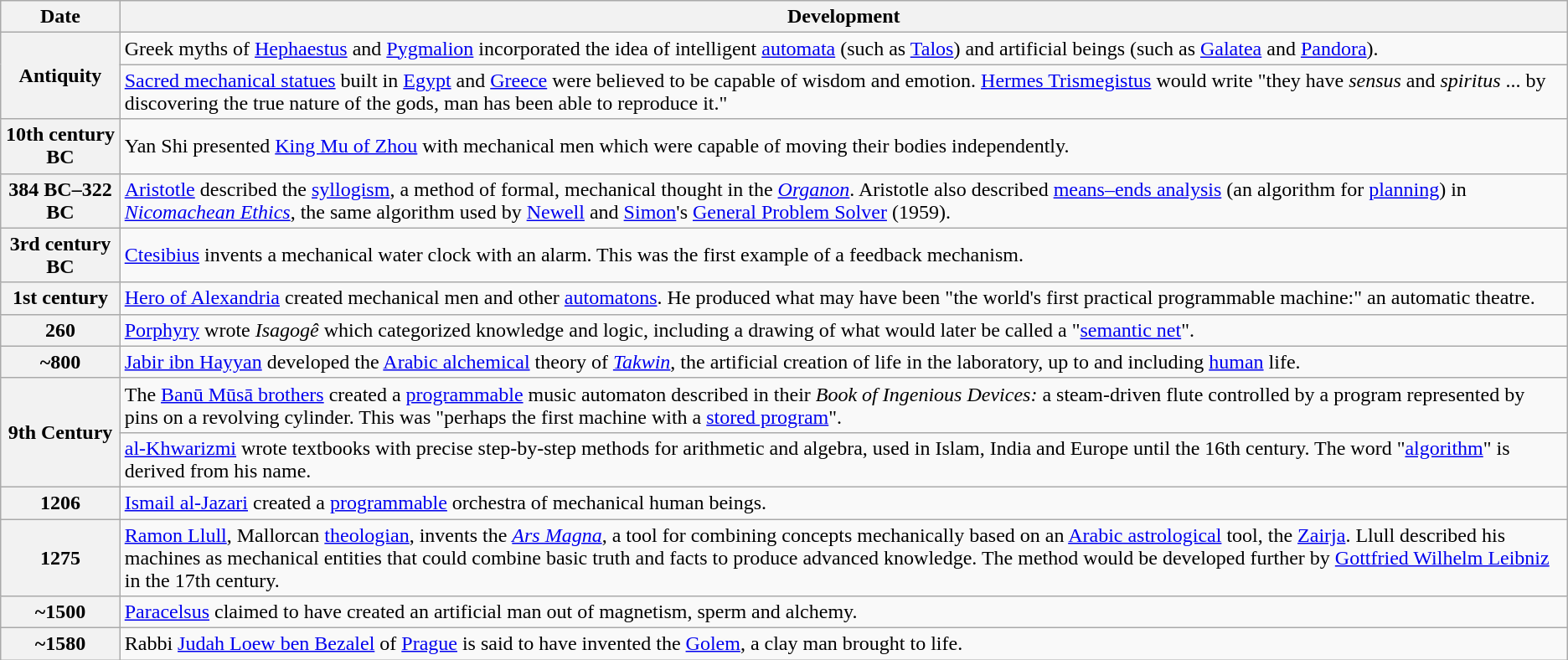<table class="wikitable">
<tr>
<th>Date</th>
<th>Development</th>
</tr>
<tr>
<th rowspan=2>Antiquity</th>
<td>Greek myths of <a href='#'>Hephaestus</a> and <a href='#'>Pygmalion</a> incorporated the idea of intelligent <a href='#'>automata</a> (such as <a href='#'>Talos</a>) and artificial beings (such as <a href='#'>Galatea</a> and <a href='#'>Pandora</a>).</td>
</tr>
<tr>
<td><a href='#'>Sacred mechanical statues</a> built in <a href='#'>Egypt</a> and <a href='#'>Greece</a> were believed to be capable of wisdom and emotion. <a href='#'>Hermes Trismegistus</a> would write "they have <em>sensus</em> and <em>spiritus</em> ... by discovering the true nature of the gods, man has been able to reproduce it."</td>
</tr>
<tr>
<th>10th century BC</th>
<td>Yan Shi presented <a href='#'>King Mu of Zhou</a> with mechanical men which were capable of moving their bodies independently.</td>
</tr>
<tr>
<th>384 BC–322 BC</th>
<td><a href='#'>Aristotle</a> described the <a href='#'>syllogism</a>, a method of formal, mechanical thought in the <em><a href='#'>Organon</a></em>. Aristotle also described <a href='#'>means–ends analysis</a> (an algorithm for <a href='#'>planning</a>) in <em><a href='#'>Nicomachean Ethics</a></em>, the same algorithm used by <a href='#'>Newell</a> and <a href='#'>Simon</a>'s <a href='#'>General Problem Solver</a> (1959).</td>
</tr>
<tr>
<th>3rd century BC</th>
<td><a href='#'>Ctesibius</a> invents a mechanical water clock with an alarm. This was the first example of a feedback mechanism.</td>
</tr>
<tr>
<th>1st century</th>
<td><a href='#'>Hero of Alexandria</a> created mechanical men and other <a href='#'>automatons</a>. He produced what may have been "the world's first practical programmable machine:" an automatic theatre.</td>
</tr>
<tr>
<th>260</th>
<td><a href='#'>Porphyry</a> wrote <em>Isagogê</em> which categorized knowledge and logic, including a drawing of what would later be called a "<a href='#'>semantic net</a>".</td>
</tr>
<tr>
<th>~800</th>
<td><a href='#'>Jabir ibn Hayyan</a> developed the <a href='#'>Arabic alchemical</a> theory of <em><a href='#'>Takwin</a></em>, the artificial creation of life in the laboratory, up to and including <a href='#'>human</a> life.</td>
</tr>
<tr>
<th rowspan = 2>9th Century</th>
<td>The <a href='#'>Banū Mūsā brothers</a> created a <a href='#'>programmable</a> music automaton described in their <em>Book of Ingenious Devices:</em> a steam-driven flute controlled by a program represented by pins on a revolving cylinder. This was "perhaps the first machine with a <a href='#'>stored program</a>".</td>
</tr>
<tr>
<td><a href='#'>al-Khwarizmi</a> wrote textbooks with precise step-by-step methods for arithmetic and algebra, used in Islam, India and Europe until the 16th century. The word "<a href='#'>algorithm</a>" is derived from his name.</td>
</tr>
<tr>
<th>1206</th>
<td><a href='#'>Ismail al-Jazari</a> created a <a href='#'>programmable</a> orchestra of mechanical human beings.</td>
</tr>
<tr>
<th>1275</th>
<td><a href='#'>Ramon Llull</a>, Mallorcan <a href='#'>theologian</a>, invents the <em><a href='#'>Ars Magna</a></em>, a tool for combining concepts mechanically based on an <a href='#'>Arabic astrological</a> tool, the <a href='#'>Zairja</a>. Llull described his machines as mechanical entities that could combine basic truth and facts to produce advanced knowledge. The method would be developed further by <a href='#'>Gottfried Wilhelm Leibniz</a> in the 17th century.</td>
</tr>
<tr>
<th>~1500</th>
<td><a href='#'>Paracelsus</a> claimed to have created an artificial man out of magnetism, sperm and alchemy.</td>
</tr>
<tr>
<th>~1580</th>
<td>Rabbi <a href='#'>Judah Loew ben Bezalel</a> of <a href='#'>Prague</a> is said to have invented the <a href='#'>Golem</a>, a clay man brought to life.</td>
</tr>
</table>
